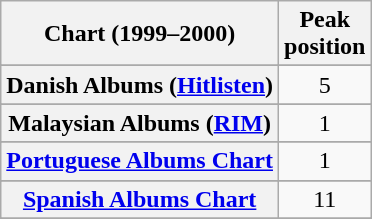<table class="wikitable sortable plainrowheaders">
<tr>
<th scope="col">Chart (1999–2000)</th>
<th scope="col">Peak<br>position</th>
</tr>
<tr>
</tr>
<tr>
</tr>
<tr>
<th scope="row">Danish Albums (<a href='#'>Hitlisten</a>)</th>
<td style="text-align:center;">5</td>
</tr>
<tr>
</tr>
<tr>
</tr>
<tr>
</tr>
<tr>
<th scope="row">Malaysian Albums (<a href='#'>RIM</a>)</th>
<td style="text-align:center;">1</td>
</tr>
<tr>
</tr>
<tr>
</tr>
<tr>
<th scope="row"><a href='#'>Portuguese Albums Chart</a></th>
<td style="text-align:center;">1</td>
</tr>
<tr>
</tr>
<tr>
<th scope="row"><a href='#'>Spanish Albums Chart</a></th>
<td style="text-align:center;">11</td>
</tr>
<tr>
</tr>
<tr>
</tr>
<tr>
</tr>
</table>
